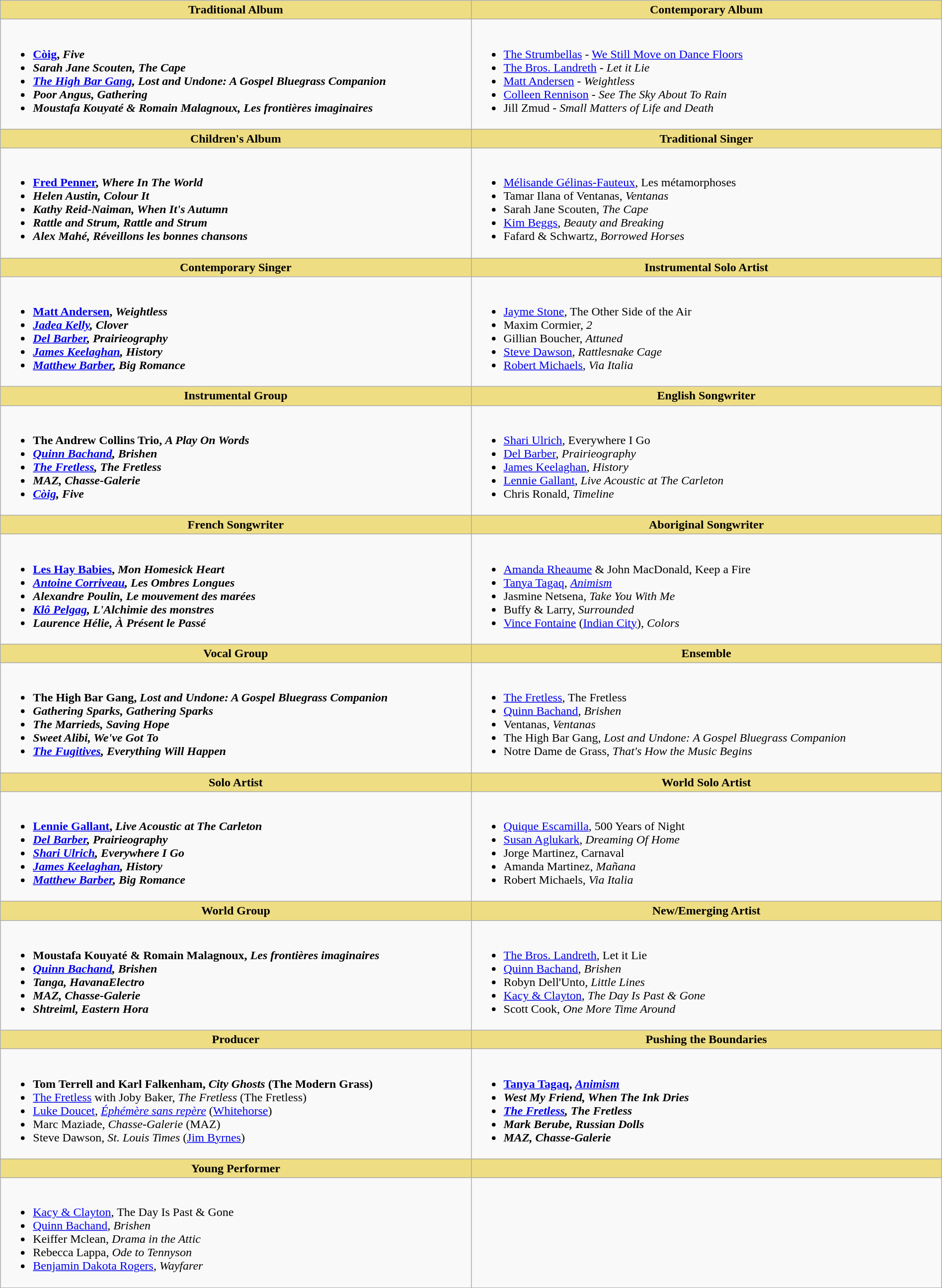<table class=wikitable width="100%">
<tr>
<th style="background:#EEDD82; width:50%">Traditional Album</th>
<th style="background:#EEDD82; width:50%">Contemporary Album</th>
</tr>
<tr>
<td valign="top"><br><ul><li> <strong><a href='#'>Còig</a>, <em>Five<strong><em></li><li>Sarah Jane Scouten, </em>The Cape<em></li><li><a href='#'>The High Bar Gang</a>, </em>Lost and Undone: A Gospel Bluegrass Companion<em></li><li>Poor Angus, </em>Gathering<em></li><li>Moustafa Kouyaté & Romain Malagnoux, </em>Les frontières imaginaires<em></li></ul></td>
<td valign="top"><br><ul><li> </strong><a href='#'>The Strumbellas</a> - </em><a href='#'>We Still Move on Dance Floors</a></em></strong></li><li><a href='#'>The Bros. Landreth</a> - <em>Let it Lie</em></li><li><a href='#'>Matt Andersen</a> - <em>Weightless</em></li><li><a href='#'>Colleen Rennison</a> - <em>See The Sky About To Rain</em></li><li>Jill Zmud - <em>Small Matters of Life and Death</em></li></ul></td>
</tr>
<tr>
<th style="background:#EEDD82; width:50%">Children's Album</th>
<th style="background:#EEDD82; width:50%">Traditional Singer</th>
</tr>
<tr>
<td valign="top"><br><ul><li> <strong><a href='#'>Fred Penner</a>, <em>Where In The World<strong><em></li><li>Helen Austin, </em>Colour It<em></li><li>Kathy Reid-Naiman, </em>When It's Autumn<em></li><li>Rattle and Strum, </em>Rattle and Strum<em></li><li>Alex Mahé, </em>Réveillons les bonnes chansons<em></li></ul></td>
<td valign="top"><br><ul><li> </strong><a href='#'>Mélisande Gélinas-Fauteux</a>, </em>Les métamorphoses</em></strong></li><li>Tamar Ilana of Ventanas, <em>Ventanas</em></li><li>Sarah Jane Scouten, <em>The Cape</em></li><li><a href='#'>Kim Beggs</a>, <em>Beauty and Breaking</em></li><li>Fafard & Schwartz, <em>Borrowed Horses</em></li></ul></td>
</tr>
<tr>
<th style="background:#EEDD82; width:50%">Contemporary Singer</th>
<th style="background:#EEDD82; width:50%">Instrumental Solo Artist</th>
</tr>
<tr>
<td valign="top"><br><ul><li> <strong><a href='#'>Matt Andersen</a>, <em>Weightless<strong><em></li><li><a href='#'>Jadea Kelly</a>, </em>Clover<em></li><li><a href='#'>Del Barber</a>, </em>Prairieography<em></li><li><a href='#'>James Keelaghan</a>, </em>History<em></li><li><a href='#'>Matthew Barber</a>, </em>Big Romance<em></li></ul></td>
<td valign="top"><br><ul><li> </strong><a href='#'>Jayme Stone</a>, </em>The Other Side of the Air</em></strong></li><li>Maxim Cormier, <em>2</em></li><li>Gillian Boucher, <em>Attuned</em></li><li><a href='#'>Steve Dawson</a>, <em>Rattlesnake Cage</em></li><li><a href='#'>Robert Michaels</a>, <em>Via Italia</em></li></ul></td>
</tr>
<tr>
<th style="background:#EEDD82; width:50%">Instrumental Group</th>
<th style="background:#EEDD82; width:50%">English Songwriter</th>
</tr>
<tr>
<td valign="top"><br><ul><li> <strong>The Andrew Collins Trio, <em>A Play On Words<strong><em></li><li><a href='#'>Quinn Bachand</a>, </em>Brishen<em></li><li><a href='#'>The Fretless</a>, </em>The Fretless<em></li><li>MAZ, </em>Chasse-Galerie<em></li><li><a href='#'>Còig</a>, </em>Five<em></li></ul></td>
<td valign="top"><br><ul><li> </strong><a href='#'>Shari Ulrich</a>, </em>Everywhere I Go</em></strong></li><li><a href='#'>Del Barber</a>, <em>Prairieography</em></li><li><a href='#'>James Keelaghan</a>, <em>History</em></li><li><a href='#'>Lennie Gallant</a>, <em>Live Acoustic at The Carleton</em></li><li>Chris Ronald, <em>Timeline</em></li></ul></td>
</tr>
<tr>
<th style="background:#EEDD82; width:50%">French Songwriter</th>
<th style="background:#EEDD82; width:50%">Aboriginal Songwriter</th>
</tr>
<tr>
<td valign="top"><br><ul><li> <strong><a href='#'>Les Hay Babies</a>, <em>Mon Homesick Heart<strong><em></li><li><a href='#'>Antoine Corriveau</a>, </em>Les Ombres Longues<em></li><li>Alexandre Poulin, </em>Le mouvement des marées<em></li><li><a href='#'>Klô Pelgag</a>, </em>L'Alchimie des monstres<em></li><li>Laurence Hélie, </em>À Présent le Passé<em></li></ul></td>
<td valign="top"><br><ul><li> </strong><a href='#'>Amanda Rheaume</a> & John MacDonald, </em>Keep a Fire</em></strong></li><li><a href='#'>Tanya Tagaq</a>, <em><a href='#'>Animism</a></em></li><li>Jasmine Netsena, <em>Take You With Me</em></li><li>Buffy & Larry, <em>Surrounded</em></li><li><a href='#'>Vince Fontaine</a> (<a href='#'>Indian City</a>), <em>Colors</em></li></ul></td>
</tr>
<tr>
<th style="background:#EEDD82; width:50%">Vocal Group</th>
<th style="background:#EEDD82; width:50%">Ensemble</th>
</tr>
<tr>
<td valign="top"><br><ul><li> <strong>The High Bar Gang, <em>Lost and Undone: A Gospel Bluegrass Companion<strong><em></li><li>Gathering Sparks, </em>Gathering Sparks<em></li><li>The Marrieds, </em>Saving Hope<em></li><li>Sweet Alibi, </em>We've Got To<em></li><li><a href='#'>The Fugitives</a>, </em>Everything Will Happen<em></li></ul></td>
<td valign="top"><br><ul><li> </strong><a href='#'>The Fretless</a>, </em>The Fretless</em></strong></li><li><a href='#'>Quinn Bachand</a>, <em>Brishen</em></li><li>Ventanas, <em>Ventanas</em></li><li>The High Bar Gang, <em>Lost and Undone: A Gospel Bluegrass Companion</em></li><li>Notre Dame de Grass, <em>That's How the Music Begins</em></li></ul></td>
</tr>
<tr>
<th style="background:#EEDD82; width:50%">Solo Artist</th>
<th style="background:#EEDD82; width:50%">World Solo Artist</th>
</tr>
<tr>
<td valign="top"><br><ul><li> <strong><a href='#'>Lennie Gallant</a>, <em>Live Acoustic at The Carleton<strong><em></li><li><a href='#'>Del Barber</a>, </em>Prairieography<em></li><li><a href='#'>Shari Ulrich</a>, </em>Everywhere I Go<em></li><li><a href='#'>James Keelaghan</a>, </em>History<em></li><li><a href='#'>Matthew Barber</a>, </em>Big Romance<em></li></ul></td>
<td valign="top"><br><ul><li> </strong><a href='#'>Quique Escamilla</a>, </em>500 Years of Night</em></strong></li><li><a href='#'>Susan Aglukark</a>, <em>Dreaming Of Home</em></li><li>Jorge Martinez, Carnaval</li><li>Amanda Martinez, <em>Mañana</em></li><li>Robert Michaels, <em>Via Italia</em></li></ul></td>
</tr>
<tr>
<th style="background:#EEDD82; width:50%">World Group</th>
<th style="background:#EEDD82; width:50%">New/Emerging Artist</th>
</tr>
<tr>
<td valign="top"><br><ul><li> <strong>Moustafa Kouyaté & Romain Malagnoux, <em>Les frontières imaginaires<strong><em></li><li><a href='#'>Quinn Bachand</a>, </em>Brishen<em></li><li>Tanga, </em>HavanaElectro<em></li><li>MAZ, </em>Chasse-Galerie<em></li><li>Shtreiml, </em>Eastern Hora<em></li></ul></td>
<td valign="top"><br><ul><li> </strong><a href='#'>The Bros. Landreth</a>, </em>Let it Lie</em></strong></li><li><a href='#'>Quinn Bachand</a>, <em>Brishen</em></li><li>Robyn Dell'Unto, <em>Little Lines</em></li><li><a href='#'>Kacy & Clayton</a>, <em>The Day Is Past & Gone</em></li><li>Scott Cook, <em>One More Time Around</em></li></ul></td>
</tr>
<tr>
<th style="background:#EEDD82; width:50%">Producer</th>
<th style="background:#EEDD82; width:50%">Pushing the Boundaries</th>
</tr>
<tr>
<td valign="top"><br><ul><li> <strong>Tom Terrell and Karl Falkenham, <em>City Ghosts</em> (The Modern Grass)</strong></li><li><a href='#'>The Fretless</a> with Joby Baker, <em>The Fretless</em> (The Fretless)</li><li><a href='#'>Luke Doucet</a>, <em><a href='#'>Éphémère sans repère</a></em> (<a href='#'>Whitehorse</a>)</li><li>Marc Maziade, <em>Chasse-Galerie</em> (MAZ)</li><li>Steve Dawson, <em>St. Louis Times</em> (<a href='#'>Jim Byrnes</a>)</li></ul></td>
<td valign="top"><br><ul><li> <strong><a href='#'>Tanya Tagaq</a>, <em><a href='#'>Animism</a><strong><em></li><li>West My Friend, </em>When The Ink Dries<em></li><li><a href='#'>The Fretless</a>, </em>The Fretless<em></li><li>Mark Berube, </em>Russian Dolls<em></li><li>MAZ, </em>Chasse-Galerie<em></li></ul></td>
</tr>
<tr>
<th style="background:#EEDD82; width:50%">Young Performer</th>
<th style="background:#EEDD82; width:50%"></th>
</tr>
<tr>
<td valign="top"><br><ul><li> </strong><a href='#'>Kacy & Clayton</a>, </em>The Day Is Past & Gone</em></strong></li><li><a href='#'>Quinn Bachand</a>, <em>Brishen</em></li><li>Keiffer Mclean, <em>Drama in the Attic</em></li><li>Rebecca Lappa, <em>Ode to Tennyson</em></li><li><a href='#'>Benjamin Dakota Rogers</a>, <em>Wayfarer</em></li></ul></td>
<td valign="top"></td>
</tr>
</table>
